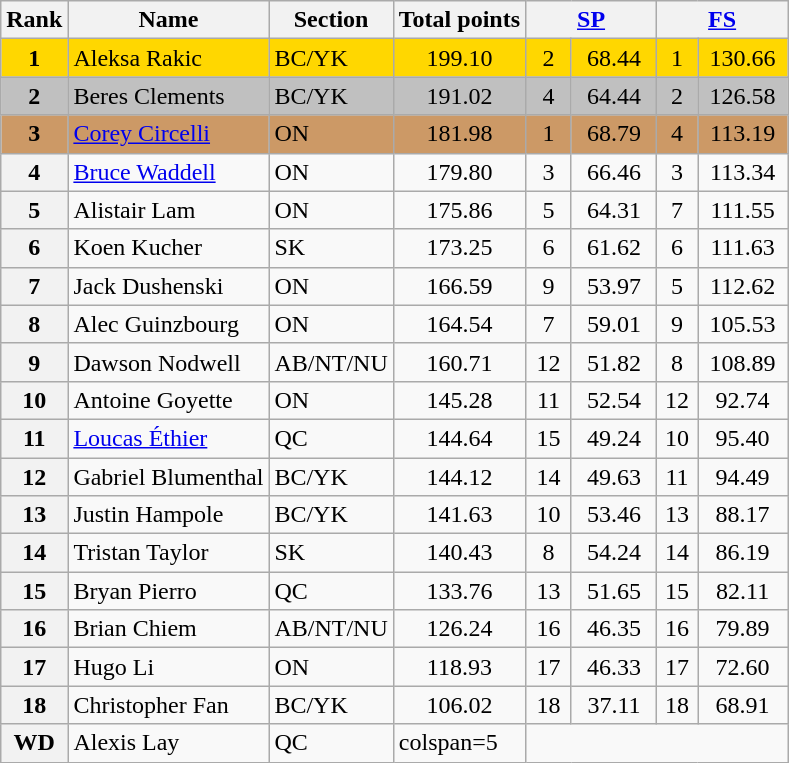<table class="wikitable sortable">
<tr>
<th>Rank</th>
<th>Name</th>
<th>Section</th>
<th>Total points</th>
<th colspan="2" width="80px"><a href='#'>SP</a></th>
<th colspan="2" width="80px"><a href='#'>FS</a></th>
</tr>
<tr bgcolor="gold">
<td align="center"><strong>1</strong></td>
<td>Aleksa Rakic</td>
<td>BC/YK</td>
<td align="center">199.10</td>
<td align="center">2</td>
<td align="center">68.44</td>
<td align="center">1</td>
<td align="center">130.66</td>
</tr>
<tr bgcolor="silver">
<td align="center"><strong>2</strong></td>
<td>Beres Clements</td>
<td>BC/YK</td>
<td align="center">191.02</td>
<td align="center">4</td>
<td align="center">64.44</td>
<td align="center">2</td>
<td align="center">126.58</td>
</tr>
<tr bgcolor="cc9966">
<td align="center"><strong>3</strong></td>
<td><a href='#'>Corey Circelli</a></td>
<td>ON</td>
<td align="center">181.98</td>
<td align="center">1</td>
<td align="center">68.79</td>
<td align="center">4</td>
<td align="center">113.19</td>
</tr>
<tr>
<th>4</th>
<td><a href='#'>Bruce Waddell</a></td>
<td>ON</td>
<td align="center">179.80</td>
<td align="center">3</td>
<td align="center">66.46</td>
<td align="center">3</td>
<td align="center">113.34</td>
</tr>
<tr>
<th>5</th>
<td>Alistair Lam</td>
<td>ON</td>
<td align="center">175.86</td>
<td align="center">5</td>
<td align="center">64.31</td>
<td align="center">7</td>
<td align="center">111.55</td>
</tr>
<tr>
<th>6</th>
<td>Koen Kucher</td>
<td>SK</td>
<td align="center">173.25</td>
<td align="center">6</td>
<td align="center">61.62</td>
<td align="center">6</td>
<td align="center">111.63</td>
</tr>
<tr>
<th>7</th>
<td>Jack Dushenski</td>
<td>ON</td>
<td align="center">166.59</td>
<td align="center">9</td>
<td align="center">53.97</td>
<td align="center">5</td>
<td align="center">112.62</td>
</tr>
<tr>
<th>8</th>
<td>Alec Guinzbourg</td>
<td>ON</td>
<td align="center">164.54</td>
<td align="center">7</td>
<td align="center">59.01</td>
<td align="center">9</td>
<td align="center">105.53</td>
</tr>
<tr>
<th>9</th>
<td>Dawson Nodwell</td>
<td>AB/NT/NU</td>
<td align="center">160.71</td>
<td align="center">12</td>
<td align="center">51.82</td>
<td align="center">8</td>
<td align="center">108.89</td>
</tr>
<tr>
<th>10</th>
<td>Antoine Goyette</td>
<td>ON</td>
<td align="center">145.28</td>
<td align="center">11</td>
<td align="center">52.54</td>
<td align="center">12</td>
<td align="center">92.74</td>
</tr>
<tr>
<th>11</th>
<td><a href='#'>Loucas Éthier</a></td>
<td>QC</td>
<td align="center">144.64</td>
<td align="center">15</td>
<td align="center">49.24</td>
<td align="center">10</td>
<td align="center">95.40</td>
</tr>
<tr>
<th>12</th>
<td>Gabriel Blumenthal</td>
<td>BC/YK</td>
<td align="center">144.12</td>
<td align="center">14</td>
<td align="center">49.63</td>
<td align="center">11</td>
<td align="center">94.49</td>
</tr>
<tr>
<th>13</th>
<td>Justin Hampole</td>
<td>BC/YK</td>
<td align="center">141.63</td>
<td align="center">10</td>
<td align="center">53.46</td>
<td align="center">13</td>
<td align="center">88.17</td>
</tr>
<tr>
<th>14</th>
<td>Tristan Taylor</td>
<td>SK</td>
<td align="center">140.43</td>
<td align="center">8</td>
<td align="center">54.24</td>
<td align="center">14</td>
<td align="center">86.19</td>
</tr>
<tr>
<th>15</th>
<td>Bryan Pierro</td>
<td>QC</td>
<td align="center">133.76</td>
<td align="center">13</td>
<td align="center">51.65</td>
<td align="center">15</td>
<td align="center">82.11</td>
</tr>
<tr>
<th>16</th>
<td>Brian Chiem</td>
<td>AB/NT/NU</td>
<td align="center">126.24</td>
<td align="center">16</td>
<td align="center">46.35</td>
<td align="center">16</td>
<td align="center">79.89</td>
</tr>
<tr>
<th>17</th>
<td>Hugo Li</td>
<td>ON</td>
<td align="center">118.93</td>
<td align="center">17</td>
<td align="center">46.33</td>
<td align="center">17</td>
<td align="center">72.60</td>
</tr>
<tr>
<th>18</th>
<td>Christopher Fan</td>
<td>BC/YK</td>
<td align="center">106.02</td>
<td align="center">18</td>
<td align="center">37.11</td>
<td align="center">18</td>
<td align="center">68.91</td>
</tr>
<tr>
<th>WD</th>
<td>Alexis Lay</td>
<td>QC</td>
<td>colspan=5 </td>
</tr>
</table>
